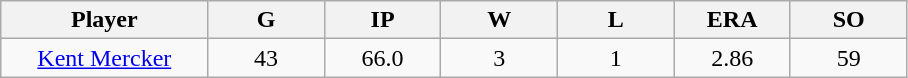<table class="wikitable sortable">
<tr>
<th bgcolor="#DDDDFF" width="16%">Player</th>
<th bgcolor="#DDDDFF" width="9%">G</th>
<th bgcolor="#DDDDFF" width="9%">IP</th>
<th bgcolor="#DDDDFF" width="9%">W</th>
<th bgcolor="#DDDDFF" width="9%">L</th>
<th bgcolor="#DDDDFF" width="9%">ERA</th>
<th bgcolor="#DDDDFF" width="9%">SO</th>
</tr>
<tr align="center">
<td><a href='#'>Kent Mercker</a></td>
<td>43</td>
<td>66.0</td>
<td>3</td>
<td>1</td>
<td>2.86</td>
<td>59</td>
</tr>
</table>
